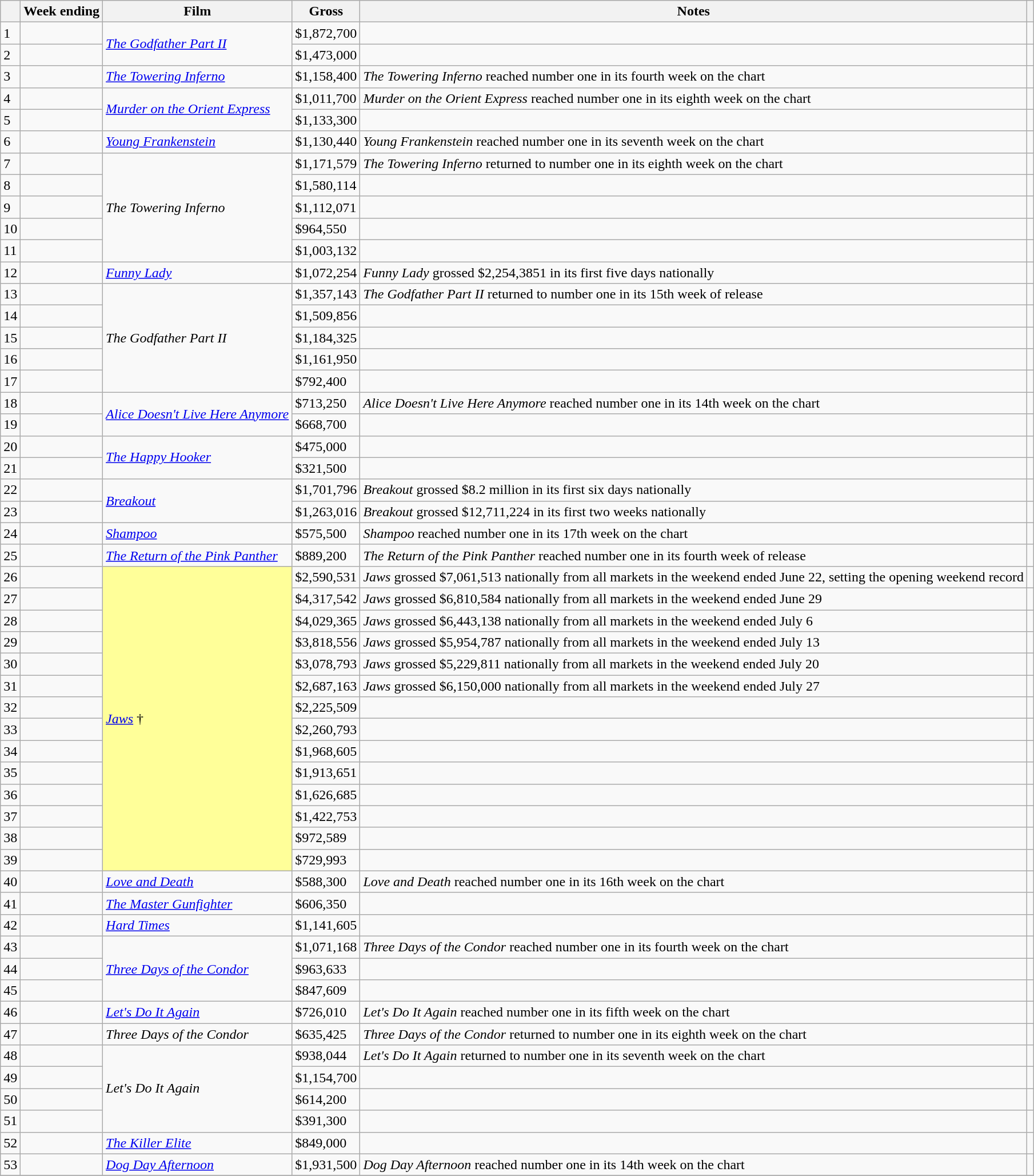<table class="wikitable sortable">
<tr>
<th></th>
<th>Week ending</th>
<th>Film</th>
<th>Gross</th>
<th>Notes</th>
<th class="unsortable"></th>
</tr>
<tr>
<td>1</td>
<td></td>
<td rowspan="2"><em><a href='#'>The Godfather Part II</a></em></td>
<td>$1,872,700</td>
<td></td>
<td></td>
</tr>
<tr>
<td>2</td>
<td></td>
<td>$1,473,000</td>
<td></td>
<td></td>
</tr>
<tr>
<td>3</td>
<td></td>
<td><em><a href='#'>The Towering Inferno</a></em></td>
<td>$1,158,400</td>
<td><em>The Towering Inferno</em> reached number one in its fourth week on the chart</td>
<td></td>
</tr>
<tr>
<td>4</td>
<td></td>
<td rowspan="2"><em><a href='#'>Murder on the Orient Express</a></em></td>
<td>$1,011,700</td>
<td><em>Murder on the Orient Express</em> reached number one in its eighth week on the chart</td>
<td></td>
</tr>
<tr>
<td>5</td>
<td></td>
<td>$1,133,300</td>
<td></td>
<td></td>
</tr>
<tr>
<td>6</td>
<td></td>
<td><em><a href='#'>Young Frankenstein</a></em></td>
<td>$1,130,440</td>
<td><em>Young Frankenstein</em> reached number one in its seventh week on the chart</td>
<td></td>
</tr>
<tr>
<td>7</td>
<td></td>
<td rowspan="5"><em>The Towering Inferno</em></td>
<td>$1,171,579</td>
<td><em>The Towering Inferno</em> returned to number one in its eighth week on the chart</td>
<td></td>
</tr>
<tr>
<td>8</td>
<td></td>
<td>$1,580,114</td>
<td></td>
<td></td>
</tr>
<tr>
<td>9</td>
<td></td>
<td>$1,112,071</td>
<td></td>
<td></td>
</tr>
<tr>
<td>10</td>
<td></td>
<td>$964,550</td>
<td></td>
<td></td>
</tr>
<tr>
<td>11</td>
<td></td>
<td>$1,003,132</td>
<td></td>
<td></td>
</tr>
<tr>
<td>12</td>
<td></td>
<td><em><a href='#'>Funny Lady</a></em></td>
<td>$1,072,254</td>
<td><em>Funny Lady</em> grossed $2,254,3851 in its first five days nationally</td>
<td></td>
</tr>
<tr>
<td>13</td>
<td></td>
<td rowspan="5"><em>The Godfather Part II</em></td>
<td>$1,357,143</td>
<td><em>The Godfather Part II</em> returned to number one in its 15th week of release</td>
<td></td>
</tr>
<tr>
<td>14</td>
<td></td>
<td>$1,509,856</td>
<td></td>
<td></td>
</tr>
<tr>
<td>15</td>
<td></td>
<td>$1,184,325</td>
<td></td>
<td></td>
</tr>
<tr>
<td>16</td>
<td></td>
<td>$1,161,950</td>
<td></td>
<td></td>
</tr>
<tr>
<td>17</td>
<td></td>
<td>$792,400</td>
<td></td>
<td></td>
</tr>
<tr>
<td>18</td>
<td></td>
<td rowspan="2"><em><a href='#'>Alice Doesn't Live Here Anymore</a></em></td>
<td>$713,250</td>
<td><em>Alice Doesn't Live Here Anymore</em> reached number one in its 14th week on the chart</td>
<td></td>
</tr>
<tr>
<td>19</td>
<td></td>
<td>$668,700</td>
<td></td>
<td></td>
</tr>
<tr>
<td>20</td>
<td></td>
<td rowspan="2"><em><a href='#'>The Happy Hooker</a></em></td>
<td>$475,000</td>
<td></td>
<td></td>
</tr>
<tr>
<td>21</td>
<td></td>
<td>$321,500</td>
<td></td>
<td></td>
</tr>
<tr>
<td>22</td>
<td></td>
<td rowspan="2"><em><a href='#'>Breakout</a></em></td>
<td>$1,701,796</td>
<td><em>Breakout</em> grossed $8.2 million in its first six days nationally</td>
<td></td>
</tr>
<tr>
<td>23</td>
<td></td>
<td>$1,263,016</td>
<td><em>Breakout</em> grossed $12,711,224 in its first two weeks nationally</td>
<td></td>
</tr>
<tr>
<td>24</td>
<td></td>
<td><em><a href='#'>Shampoo</a></em></td>
<td>$575,500</td>
<td><em>Shampoo</em> reached number one in its 17th week on the chart</td>
<td></td>
</tr>
<tr>
<td>25</td>
<td></td>
<td><em><a href='#'>The Return of the Pink Panther</a></em></td>
<td>$889,200</td>
<td><em>The Return of the Pink Panther</em> reached number one in its fourth week of release</td>
<td></td>
</tr>
<tr>
<td>26</td>
<td></td>
<td rowspan="14" style="background-color:#FFFF99"><em><a href='#'>Jaws</a></em> †</td>
<td>$2,590,531</td>
<td><em>Jaws</em> grossed $7,061,513 nationally from all markets in the weekend ended June 22, setting the opening weekend record</td>
<td></td>
</tr>
<tr>
<td>27</td>
<td></td>
<td>$4,317,542</td>
<td><em>Jaws</em> grossed $6,810,584 nationally from all markets in the weekend ended June 29</td>
<td></td>
</tr>
<tr>
<td>28</td>
<td></td>
<td>$4,029,365</td>
<td><em>Jaws</em> grossed $6,443,138 nationally from all markets in the weekend ended July 6</td>
<td></td>
</tr>
<tr>
<td>29</td>
<td></td>
<td>$3,818,556</td>
<td><em>Jaws</em> grossed $5,954,787 nationally from all markets in the weekend ended July 13</td>
<td></td>
</tr>
<tr>
<td>30</td>
<td></td>
<td>$3,078,793</td>
<td><em>Jaws</em> grossed $5,229,811 nationally from all markets in the weekend ended July 20</td>
<td></td>
</tr>
<tr>
<td>31</td>
<td></td>
<td>$2,687,163</td>
<td><em>Jaws</em> grossed $6,150,000 nationally from all markets in the weekend ended July 27</td>
<td></td>
</tr>
<tr>
<td>32</td>
<td></td>
<td>$2,225,509</td>
<td></td>
<td></td>
</tr>
<tr>
<td>33</td>
<td></td>
<td>$2,260,793</td>
<td></td>
<td></td>
</tr>
<tr>
<td>34</td>
<td></td>
<td>$1,968,605</td>
<td></td>
<td></td>
</tr>
<tr>
<td>35</td>
<td></td>
<td>$1,913,651</td>
<td></td>
<td></td>
</tr>
<tr>
<td>36</td>
<td></td>
<td>$1,626,685</td>
<td></td>
<td></td>
</tr>
<tr>
<td>37</td>
<td></td>
<td>$1,422,753</td>
<td></td>
<td></td>
</tr>
<tr>
<td>38</td>
<td></td>
<td>$972,589</td>
<td></td>
<td></td>
</tr>
<tr>
<td>39</td>
<td></td>
<td>$729,993</td>
<td></td>
<td></td>
</tr>
<tr>
<td>40</td>
<td></td>
<td><em><a href='#'>Love and Death</a></em></td>
<td>$588,300</td>
<td><em>Love and Death</em> reached number one in its 16th week on the chart</td>
<td></td>
</tr>
<tr>
<td>41</td>
<td></td>
<td><em><a href='#'>The Master Gunfighter</a></em></td>
<td>$606,350</td>
<td></td>
<td></td>
</tr>
<tr>
<td>42</td>
<td></td>
<td><em><a href='#'>Hard Times</a></em></td>
<td>$1,141,605</td>
<td></td>
<td></td>
</tr>
<tr>
<td>43</td>
<td></td>
<td rowspan="3"><em><a href='#'>Three Days of the Condor</a></em></td>
<td>$1,071,168</td>
<td><em>Three Days of the Condor</em> reached number one in its fourth week on the chart</td>
<td></td>
</tr>
<tr>
<td>44</td>
<td></td>
<td>$963,633</td>
<td></td>
<td></td>
</tr>
<tr>
<td>45</td>
<td></td>
<td>$847,609</td>
<td></td>
<td></td>
</tr>
<tr>
<td>46</td>
<td></td>
<td><em><a href='#'>Let's Do It Again</a></em></td>
<td>$726,010</td>
<td><em>Let's Do It Again</em> reached number one in its fifth week on the chart</td>
<td></td>
</tr>
<tr>
<td>47</td>
<td></td>
<td><em>Three Days of the Condor</em></td>
<td>$635,425</td>
<td><em>Three Days of the Condor</em> returned to number one in its eighth week on the chart</td>
<td></td>
</tr>
<tr>
<td>48</td>
<td></td>
<td rowspan="4"><em>Let's Do It Again</em></td>
<td>$938,044</td>
<td><em>Let's Do It Again</em> returned to number one in its seventh week on the chart</td>
<td></td>
</tr>
<tr>
<td>49</td>
<td></td>
<td>$1,154,700</td>
<td></td>
<td></td>
</tr>
<tr>
<td>50</td>
<td></td>
<td>$614,200</td>
<td></td>
<td></td>
</tr>
<tr>
<td>51</td>
<td></td>
<td>$391,300</td>
<td></td>
<td></td>
</tr>
<tr>
<td>52</td>
<td></td>
<td><em><a href='#'>The Killer Elite</a></em></td>
<td>$849,000</td>
<td></td>
<td></td>
</tr>
<tr>
<td>53</td>
<td></td>
<td><em><a href='#'>Dog Day Afternoon</a></em></td>
<td>$1,931,500</td>
<td><em>Dog Day Afternoon</em> reached number one in its 14th week on the chart</td>
<td></td>
</tr>
<tr>
</tr>
</table>
